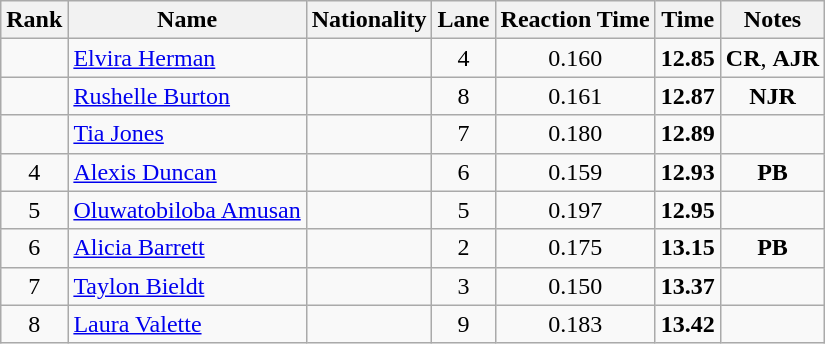<table class="wikitable sortable" style="text-align:center">
<tr>
<th>Rank</th>
<th>Name</th>
<th>Nationality</th>
<th>Lane</th>
<th>Reaction Time</th>
<th>Time</th>
<th>Notes</th>
</tr>
<tr>
<td></td>
<td align=left><a href='#'>Elvira Herman</a></td>
<td align=left></td>
<td>4</td>
<td>0.160</td>
<td><strong>12.85</strong></td>
<td><strong>CR</strong>, <strong>AJR</strong></td>
</tr>
<tr>
<td></td>
<td align=left><a href='#'>Rushelle Burton</a></td>
<td align=left></td>
<td>8</td>
<td>0.161</td>
<td><strong>12.87</strong></td>
<td><strong>NJR</strong></td>
</tr>
<tr>
<td></td>
<td align=left><a href='#'>Tia Jones</a></td>
<td align=left></td>
<td>7</td>
<td>0.180</td>
<td><strong>12.89</strong></td>
<td></td>
</tr>
<tr>
<td>4</td>
<td align=left><a href='#'>Alexis Duncan</a></td>
<td align=left></td>
<td>6</td>
<td>0.159</td>
<td><strong>12.93</strong></td>
<td><strong>PB</strong></td>
</tr>
<tr>
<td>5</td>
<td align=left><a href='#'>Oluwatobiloba Amusan</a></td>
<td align=left></td>
<td>5</td>
<td>0.197</td>
<td><strong>12.95</strong></td>
<td></td>
</tr>
<tr>
<td>6</td>
<td align=left><a href='#'>Alicia Barrett</a></td>
<td align=left></td>
<td>2</td>
<td>0.175</td>
<td><strong>13.15</strong></td>
<td><strong>PB</strong></td>
</tr>
<tr>
<td>7</td>
<td align=left><a href='#'>Taylon Bieldt</a></td>
<td align=left></td>
<td>3</td>
<td>0.150</td>
<td><strong>13.37</strong></td>
<td></td>
</tr>
<tr>
<td>8</td>
<td align=left><a href='#'>Laura Valette</a></td>
<td align=left></td>
<td>9</td>
<td>0.183</td>
<td><strong>13.42</strong></td>
<td></td>
</tr>
</table>
